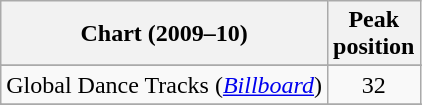<table class="wikitable sortable" border="1">
<tr>
<th scope="col">Chart (2009–10)</th>
<th scope="col">Peak<br>position</th>
</tr>
<tr>
</tr>
<tr>
</tr>
<tr>
</tr>
<tr>
</tr>
<tr>
</tr>
<tr>
</tr>
<tr>
</tr>
<tr>
</tr>
<tr>
</tr>
<tr>
<td>Global Dance Tracks (<em><a href='#'>Billboard</a></em>)</td>
<td style="text-align:center;">32</td>
</tr>
<tr>
</tr>
<tr>
</tr>
<tr>
</tr>
<tr>
</tr>
<tr>
</tr>
<tr>
</tr>
<tr>
</tr>
<tr>
</tr>
<tr>
</tr>
<tr>
</tr>
<tr>
</tr>
<tr>
</tr>
<tr>
</tr>
<tr>
</tr>
<tr>
</tr>
</table>
